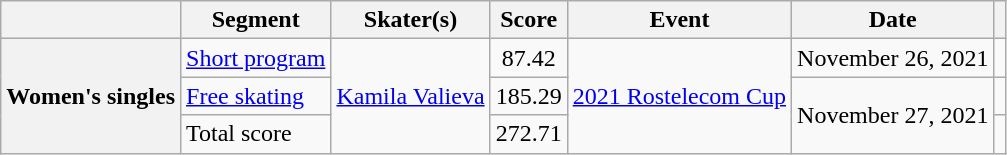<table class="wikitable unsortable" style="text-align:left">
<tr>
<th scope="col"></th>
<th scope="col">Segment</th>
<th scope="col">Skater(s)</th>
<th scope="col">Score</th>
<th scope="col">Event</th>
<th scope="col">Date</th>
<th scope="col"></th>
</tr>
<tr>
<th rowspan="3" style="text-align:left" scope="row">Women's singles</th>
<td><a href='#'>Short program</a></td>
<td rowspan="3"> <a href='#'>Kamila Valieva</a></td>
<td align="center">87.42</td>
<td rowspan="3"><a href='#'>2021 Rostelecom Cup</a></td>
<td>November 26, 2021</td>
<td></td>
</tr>
<tr>
<td><a href='#'>Free skating</a></td>
<td align="center">185.29</td>
<td rowspan="2">November 27, 2021</td>
<td></td>
</tr>
<tr>
<td>Total score</td>
<td align="center">272.71</td>
<td></td>
</tr>
</table>
